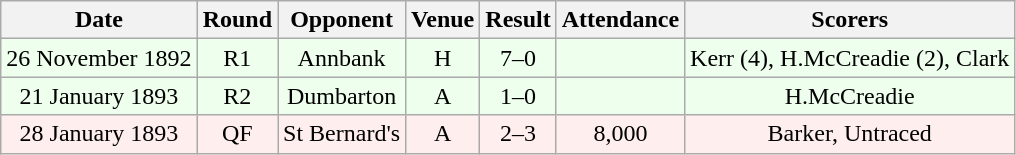<table class="wikitable sortable" style="font-size:100%; text-align:center">
<tr>
<th>Date</th>
<th>Round</th>
<th>Opponent</th>
<th>Venue</th>
<th>Result</th>
<th>Attendance</th>
<th>Scorers</th>
</tr>
<tr bgcolor = "#EEFFEE">
<td>26 November 1892</td>
<td>R1</td>
<td>Annbank</td>
<td>H</td>
<td>7–0</td>
<td></td>
<td>Kerr (4), H.McCreadie (2), Clark</td>
</tr>
<tr bgcolor = "#EEFFEE">
<td>21 January 1893</td>
<td>R2</td>
<td>Dumbarton</td>
<td>A</td>
<td>1–0</td>
<td></td>
<td>H.McCreadie</td>
</tr>
<tr bgcolor = "#FFEEEE">
<td>28 January 1893</td>
<td>QF</td>
<td>St Bernard's</td>
<td>A</td>
<td>2–3</td>
<td>8,000</td>
<td>Barker, Untraced</td>
</tr>
</table>
